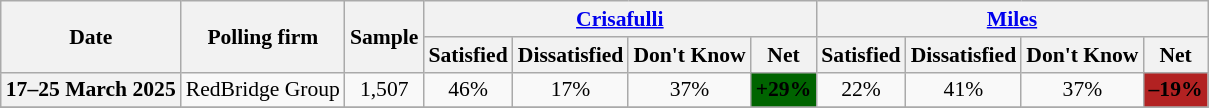<table class="nowrap wikitable tpl-blanktable" style=text-align:center;font-size:90%>
<tr>
<th rowspan=2>Date</th>
<th rowspan=2>Polling firm</th>
<th rowspan=2 style=max-width:5em>Sample</th>
<th colspan=4><a href='#'>Crisafulli</a></th>
<th colspan=4><a href='#'>Miles</a></th>
</tr>
<tr>
<th>Satisfied</th>
<th>Dissatisfied</th>
<th>Don't Know</th>
<th>Net</th>
<th>Satisfied</th>
<th>Dissatisfied</th>
<th>Don't Know</th>
<th>Net</th>
</tr>
<tr>
<th>17–25 March 2025</th>
<td>RedBridge Group</td>
<td>1,507</td>
<td>46%</td>
<td>17%</td>
<td>37%</td>
<td style="background:DarkGreen"><strong>+29%</strong></td>
<td>22%</td>
<td>41%</td>
<td>37%</td>
<th style="background:FireBrick"><strong>–19%</strong></th>
</tr>
<tr>
</tr>
</table>
